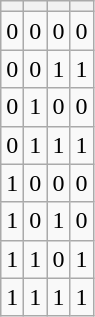<table class="wikitable" style="text-align:center">
<tr>
<th></th>
<th></th>
<th></th>
<th></th>
</tr>
<tr>
<td>0</td>
<td>0</td>
<td>0</td>
<td>0</td>
</tr>
<tr>
<td>0</td>
<td>0</td>
<td>1</td>
<td>1</td>
</tr>
<tr>
<td>0</td>
<td>1</td>
<td>0</td>
<td>0</td>
</tr>
<tr>
<td>0</td>
<td>1</td>
<td>1</td>
<td>1</td>
</tr>
<tr>
<td>1</td>
<td>0</td>
<td>0</td>
<td>0</td>
</tr>
<tr>
<td>1</td>
<td>0</td>
<td>1</td>
<td>0</td>
</tr>
<tr>
<td>1</td>
<td>1</td>
<td>0</td>
<td>1</td>
</tr>
<tr>
<td>1</td>
<td>1</td>
<td>1</td>
<td>1</td>
</tr>
</table>
